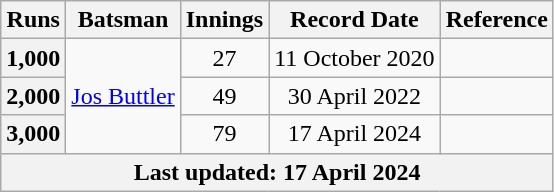<table class="wikitable sortable" style="text-align:center;">
<tr>
<th scope="col" style="text-align:center;">Runs</th>
<th scope="col" style="text-align:center;">Batsman</th>
<th scope="col" style="text-align:center;">Innings</th>
<th scope="col" style="text-align:center;">Record Date</th>
<th scope="col">Reference</th>
</tr>
<tr>
<th scope=row style=text-align:center;>1,000</th>
<td rowspan="3"><a href='#'>Jos Buttler</a></td>
<td>27</td>
<td>11 October 2020</td>
<td></td>
</tr>
<tr>
<th scope="row" style="text-align:center;">2,000</th>
<td>49</td>
<td>30 April 2022</td>
<td></td>
</tr>
<tr>
<th scope="row" style="text-align:center;">3,000</th>
<td>79</td>
<td>17 April 2024</td>
<td></td>
</tr>
<tr>
<th colspan="5">Last updated: 17 April 2024</th>
</tr>
</table>
